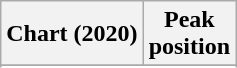<table class="wikitable sortable plainrowheaders" style="text-align:center;">
<tr>
<th>Chart (2020)</th>
<th>Peak<br>position</th>
</tr>
<tr>
</tr>
<tr>
</tr>
</table>
